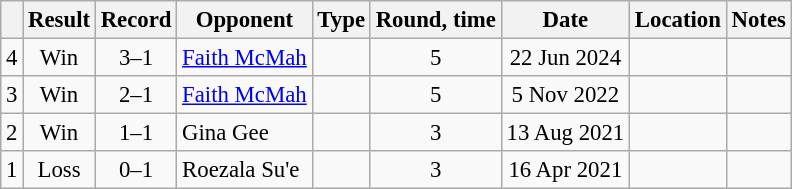<table class="wikitable" style="text-align:center; font-size:95%">
<tr>
<th></th>
<th>Result</th>
<th>Record</th>
<th>Opponent</th>
<th>Type</th>
<th>Round, time</th>
<th>Date</th>
<th>Location</th>
<th>Notes</th>
</tr>
<tr>
<td>4</td>
<td>Win</td>
<td>3–1</td>
<td style="text-align:left;"> <a href='#'>Faith McMah</a></td>
<td></td>
<td>5</td>
<td>22 Jun 2024</td>
<td style="text-align:left;"> </td>
<td></td>
</tr>
<tr>
<td>3</td>
<td>Win</td>
<td>2–1</td>
<td style="text-align:left;"> <a href='#'>Faith McMah</a></td>
<td></td>
<td>5</td>
<td>5 Nov 2022</td>
<td style="text-align:left;"> </td>
<td></td>
</tr>
<tr>
<td>2</td>
<td>Win</td>
<td>1–1</td>
<td style="text-align:left;">	Gina Gee</td>
<td></td>
<td>3</td>
<td>13 Aug 2021</td>
<td style="text-align:left;"> </td>
<td></td>
</tr>
<tr>
<td>1</td>
<td>Loss</td>
<td>0–1</td>
<td style="text-align:left;"> Roezala Su'e</td>
<td></td>
<td>3</td>
<td>16 Apr 2021</td>
<td style="text-align:left;"> </td>
<td></td>
</tr>
</table>
